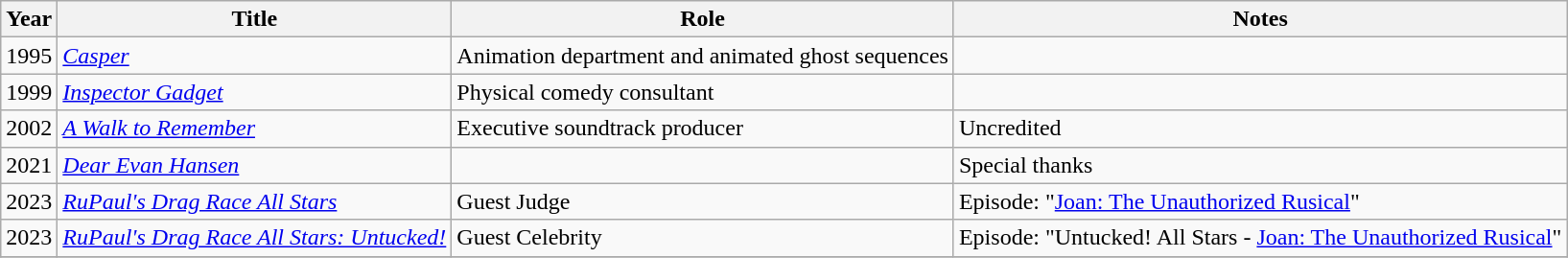<table class="wikitable">
<tr>
<th>Year</th>
<th>Title</th>
<th>Role</th>
<th>Notes</th>
</tr>
<tr>
<td>1995</td>
<td><em><a href='#'>Casper</a></em></td>
<td>Animation department and animated ghost sequences</td>
<td></td>
</tr>
<tr>
<td>1999</td>
<td><em><a href='#'>Inspector Gadget</a></em></td>
<td>Physical comedy consultant</td>
<td></td>
</tr>
<tr>
<td>2002</td>
<td><em><a href='#'>A Walk to Remember</a></em></td>
<td>Executive soundtrack producer</td>
<td>Uncredited</td>
</tr>
<tr>
<td>2021</td>
<td><em><a href='#'>Dear Evan Hansen</a></em></td>
<td></td>
<td>Special thanks</td>
</tr>
<tr>
<td>2023</td>
<td><a href='#'><em>RuPaul's Drag Race All Stars</em></a></td>
<td>Guest Judge</td>
<td>Episode: "<a href='#'>Joan: The Unauthorized Rusical</a>"</td>
</tr>
<tr>
<td>2023</td>
<td><a href='#'><em>RuPaul's Drag Race All Stars: Untucked!</em></a></td>
<td>Guest Celebrity</td>
<td>Episode: "Untucked! All Stars - <a href='#'>Joan: The Unauthorized Rusical</a>"</td>
</tr>
<tr>
</tr>
</table>
